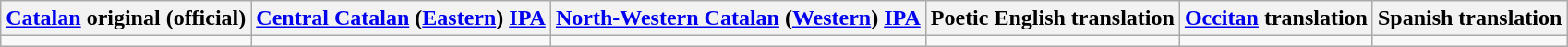<table class="wikitable">
<tr>
<th><a href='#'>Catalan</a> original (official)</th>
<th><a href='#'>Central Catalan</a> (<a href='#'>Eastern</a>) <a href='#'>IPA</a></th>
<th><a href='#'>North-Western Catalan</a> (<a href='#'>Western</a>) <a href='#'>IPA</a></th>
<th>Poetic English translation</th>
<th><a href='#'>Occitan</a> translation</th>
<th>Spanish translation</th>
</tr>
<tr style="vertical-align:top; white-space:nowrap;">
<td></td>
<td></td>
<td></td>
<td></td>
<td></td>
<td></td>
</tr>
</table>
